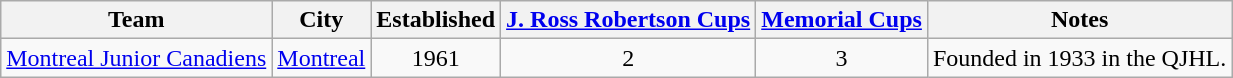<table class="wikitable">
<tr>
<th>Team</th>
<th>City</th>
<th>Established</th>
<th><a href='#'>J. Ross Robertson Cups</a></th>
<th><a href='#'>Memorial Cups</a></th>
<th>Notes</th>
</tr>
<tr>
<td><a href='#'>Montreal Junior Canadiens</a></td>
<td><a href='#'>Montreal</a></td>
<td align=center>1961</td>
<td align=center>2</td>
<td align=center>3</td>
<td>Founded in 1933 in the QJHL.</td>
</tr>
</table>
